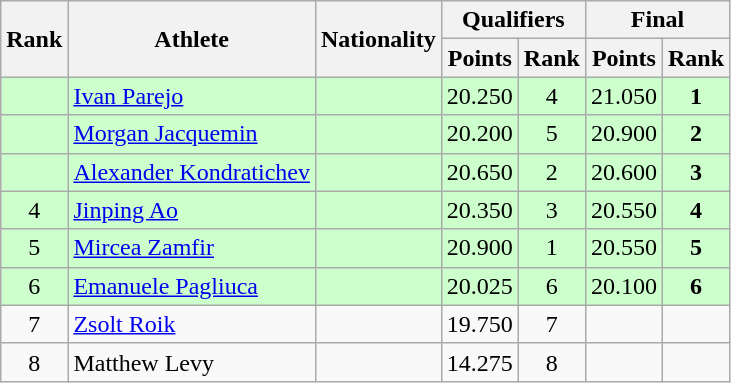<table class="wikitable" style="text-align:center">
<tr>
<th rowspan="2">Rank</th>
<th rowspan="2">Athlete</th>
<th rowspan="2">Nationality</th>
<th colspan="2">Qualifiers</th>
<th colspan="2">Final</th>
</tr>
<tr>
<th>Points</th>
<th>Rank</th>
<th>Points</th>
<th>Rank</th>
</tr>
<tr bgcolor=ccffcc>
<td></td>
<td align=left><a href='#'>Ivan Parejo</a></td>
<td align=left></td>
<td>20.250</td>
<td>4</td>
<td>21.050</td>
<td><strong>1</strong></td>
</tr>
<tr bgcolor=ccffcc>
<td></td>
<td align=left><a href='#'>Morgan Jacquemin</a></td>
<td align=left></td>
<td>20.200</td>
<td>5</td>
<td>20.900</td>
<td><strong>2</strong></td>
</tr>
<tr bgcolor=ccffcc>
<td></td>
<td align=left><a href='#'>Alexander Kondratichev</a></td>
<td align=left></td>
<td>20.650</td>
<td>2</td>
<td>20.600</td>
<td><strong>3</strong></td>
</tr>
<tr bgcolor=ccffcc>
<td>4</td>
<td align=left><a href='#'>Jinping Ao</a></td>
<td align=left></td>
<td>20.350</td>
<td>3</td>
<td>20.550</td>
<td><strong>4</strong></td>
</tr>
<tr bgcolor=ccffcc>
<td>5</td>
<td align=left><a href='#'>Mircea Zamfir</a></td>
<td align=left></td>
<td>20.900</td>
<td>1</td>
<td>20.550</td>
<td><strong>5</strong></td>
</tr>
<tr bgcolor=ccffcc>
<td>6</td>
<td align=left><a href='#'>Emanuele Pagliuca</a></td>
<td align=left></td>
<td>20.025</td>
<td>6</td>
<td>20.100</td>
<td><strong>6</strong></td>
</tr>
<tr>
<td>7</td>
<td align=left><a href='#'>Zsolt Roik</a></td>
<td align=left></td>
<td>19.750</td>
<td>7</td>
<td></td>
<td></td>
</tr>
<tr>
<td>8</td>
<td align=left>Matthew Levy</td>
<td align=left></td>
<td>14.275</td>
<td>8</td>
<td></td>
<td></td>
</tr>
</table>
